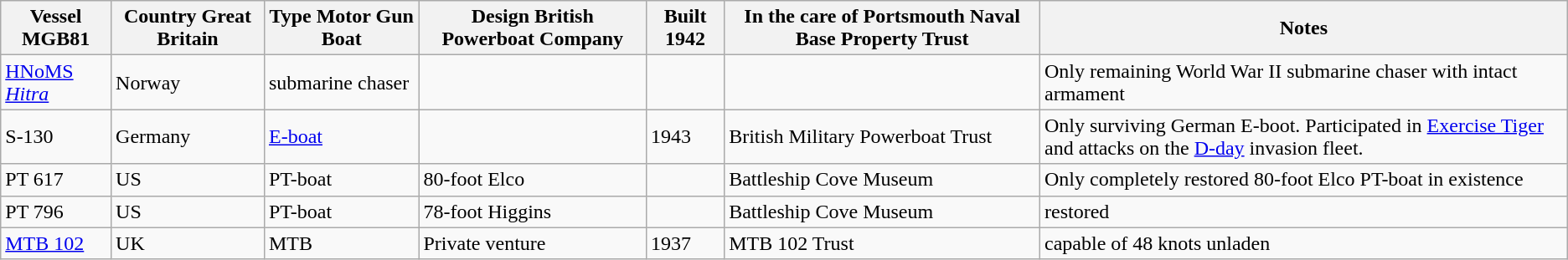<table class="wikitable">
<tr>
<th>Vessel MGB81</th>
<th>Country Great Britain</th>
<th>Type Motor Gun Boat</th>
<th>Design British Powerboat Company</th>
<th>Built 1942</th>
<th>In the care of Portsmouth Naval Base Property Trust</th>
<th>Notes</th>
</tr>
<tr>
<td><a href='#'>HNoMS <em>Hitra</em></a></td>
<td>Norway</td>
<td>submarine chaser</td>
<td></td>
<td></td>
<td></td>
<td>Only remaining World War II submarine chaser with intact armament </td>
</tr>
<tr>
<td>S-130</td>
<td>Germany</td>
<td><a href='#'>E-boat</a></td>
<td></td>
<td>1943</td>
<td>British Military Powerboat Trust </td>
<td>Only surviving German E-boot. Participated in <a href='#'>Exercise Tiger</a> and attacks on the <a href='#'>D-day</a> invasion fleet.</td>
</tr>
<tr>
<td>PT 617</td>
<td>US</td>
<td>PT-boat</td>
<td>80-foot Elco</td>
<td></td>
<td>Battleship Cove Museum </td>
<td>Only completely restored 80-foot Elco PT-boat in existence </td>
</tr>
<tr>
<td>PT 796</td>
<td>US</td>
<td>PT-boat</td>
<td>78-foot Higgins</td>
<td></td>
<td>Battleship Cove Museum </td>
<td>restored </td>
</tr>
<tr>
<td><a href='#'>MTB 102</a></td>
<td>UK</td>
<td>MTB</td>
<td>Private venture</td>
<td>1937</td>
<td>MTB 102 Trust</td>
<td>capable of 48 knots unladen</td>
</tr>
</table>
